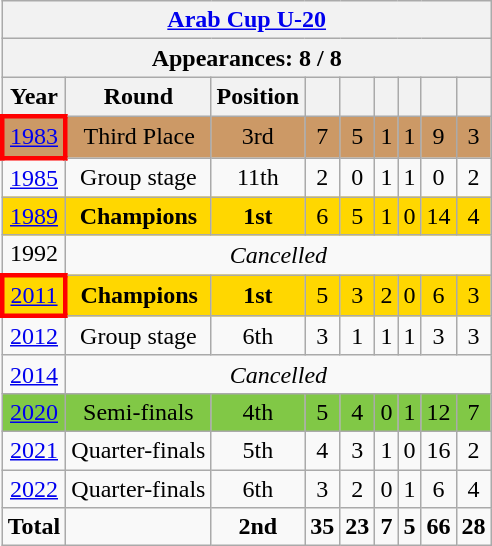<table class="wikitable" style="text-align: center;">
<tr>
<th colspan="9"><a href='#'>Arab Cup U-20</a></th>
</tr>
<tr>
<th colspan="9">Appearances: 8 / 8</th>
</tr>
<tr>
<th>Year</th>
<th>Round</th>
<th>Position</th>
<th></th>
<th></th>
<th></th>
<th></th>
<th></th>
<th></th>
</tr>
<tr style="background:#c96;">
<td style="border: 3px solid red"> <a href='#'>1983</a></td>
<td>Third Place</td>
<td>3rd</td>
<td>7</td>
<td>5</td>
<td>1</td>
<td>1</td>
<td>9</td>
<td>3</td>
</tr>
<tr>
<td> <a href='#'>1985</a></td>
<td>Group stage</td>
<td>11th</td>
<td>2</td>
<td>0</td>
<td>1</td>
<td>1</td>
<td>0</td>
<td>2</td>
</tr>
<tr bgcolor="Gold">
<td> <a href='#'>1989</a></td>
<td><strong>Champions</strong></td>
<td><strong>1st</strong></td>
<td>6</td>
<td>5</td>
<td>1</td>
<td>0</td>
<td>14</td>
<td>4</td>
</tr>
<tr>
<td> 1992</td>
<td colspan="8" rowspan="1"><em>Cancelled</em></td>
</tr>
<tr bgcolor="Gold">
<td style="border: 3px solid red"> <a href='#'>2011</a></td>
<td><strong>Champions</strong></td>
<td><strong>1st</strong></td>
<td>5</td>
<td>3</td>
<td>2</td>
<td>0</td>
<td>6</td>
<td>3</td>
</tr>
<tr>
<td> <a href='#'>2012</a></td>
<td>Group stage</td>
<td>6th</td>
<td>3</td>
<td>1</td>
<td>1</td>
<td>1</td>
<td>3</td>
<td>3</td>
</tr>
<tr>
<td> <a href='#'>2014</a></td>
<td colspan="8" rowspan="1"><em>Cancelled</em></td>
</tr>
<tr style="background:#81c846;">
<td> <a href='#'>2020</a></td>
<td>Semi-finals</td>
<td>4th</td>
<td>5</td>
<td>4</td>
<td>0</td>
<td>1</td>
<td>12</td>
<td>7</td>
</tr>
<tr>
<td> <a href='#'>2021</a></td>
<td>Quarter-finals</td>
<td>5th</td>
<td>4</td>
<td>3</td>
<td>1</td>
<td>0</td>
<td>16</td>
<td>2</td>
</tr>
<tr>
<td> <a href='#'>2022</a></td>
<td>Quarter-finals</td>
<td>6th</td>
<td>3</td>
<td>2</td>
<td>0</td>
<td>1</td>
<td>6</td>
<td>4</td>
</tr>
<tr>
<td><strong>Total</strong></td>
<td></td>
<td><strong>2nd</strong></td>
<td><strong>35</strong></td>
<td><strong>23</strong></td>
<td><strong>7</strong></td>
<td><strong>5</strong></td>
<td><strong>66</strong></td>
<td><strong>28</strong></td>
</tr>
</table>
